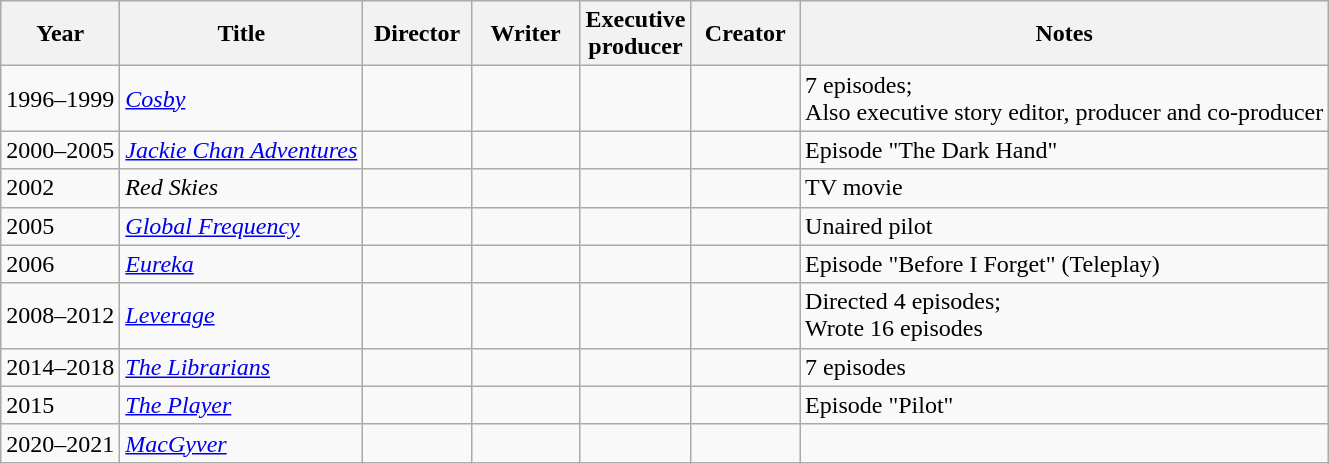<table class="wikitable">
<tr>
<th>Year</th>
<th>Title</th>
<th width="65">Director</th>
<th width="65">Writer</th>
<th width="65">Executive producer</th>
<th width="65">Creator</th>
<th>Notes</th>
</tr>
<tr>
<td>1996–1999</td>
<td><em><a href='#'>Cosby</a></em></td>
<td></td>
<td></td>
<td></td>
<td></td>
<td>7 episodes;<br>Also executive story editor, producer and co-producer</td>
</tr>
<tr>
<td>2000–2005</td>
<td><em><a href='#'>Jackie Chan Adventures</a></em></td>
<td></td>
<td></td>
<td></td>
<td></td>
<td>Episode "The Dark Hand"</td>
</tr>
<tr>
<td>2002</td>
<td><em>Red Skies</em></td>
<td></td>
<td></td>
<td></td>
<td></td>
<td>TV movie</td>
</tr>
<tr>
<td>2005</td>
<td><em><a href='#'>Global Frequency</a></em></td>
<td></td>
<td></td>
<td></td>
<td></td>
<td>Unaired pilot</td>
</tr>
<tr>
<td>2006</td>
<td><em><a href='#'>Eureka</a></em></td>
<td></td>
<td></td>
<td></td>
<td></td>
<td>Episode "Before I Forget" (Teleplay)</td>
</tr>
<tr>
<td>2008–2012</td>
<td><em><a href='#'>Leverage</a></em></td>
<td></td>
<td></td>
<td></td>
<td></td>
<td>Directed 4 episodes;<br>Wrote 16 episodes</td>
</tr>
<tr>
<td>2014–2018</td>
<td><em><a href='#'>The Librarians</a></em></td>
<td></td>
<td></td>
<td></td>
<td></td>
<td>7 episodes</td>
</tr>
<tr>
<td>2015</td>
<td><em><a href='#'>The Player</a></em></td>
<td></td>
<td></td>
<td></td>
<td></td>
<td>Episode "Pilot"</td>
</tr>
<tr>
<td>2020–2021</td>
<td><em><a href='#'>MacGyver</a></em></td>
<td></td>
<td></td>
<td></td>
<td></td>
<td></td>
</tr>
</table>
